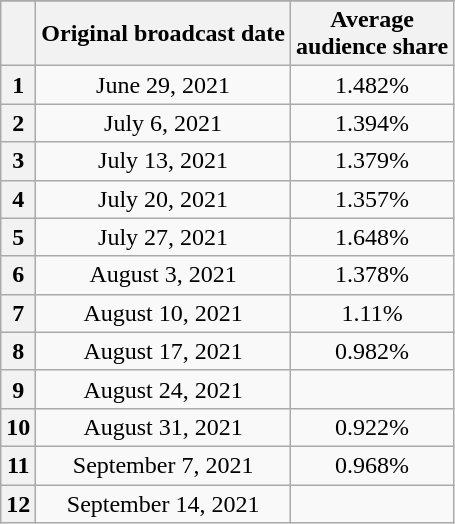<table class="wikitable" style="text-align:center">
<tr>
</tr>
<tr>
<th></th>
<th>Original broadcast date</th>
<th>Average<br>audience share</th>
</tr>
<tr>
<th>1</th>
<td>June 29, 2021</td>
<td>1.482%</td>
</tr>
<tr>
<th>2</th>
<td>July 6, 2021</td>
<td>1.394%</td>
</tr>
<tr>
<th>3</th>
<td>July 13, 2021</td>
<td>1.379%</td>
</tr>
<tr>
<th>4</th>
<td>July 20, 2021</td>
<td>1.357%</td>
</tr>
<tr>
<th>5</th>
<td>July 27, 2021</td>
<td>1.648%</td>
</tr>
<tr>
<th>6</th>
<td>August 3, 2021</td>
<td>1.378%</td>
</tr>
<tr>
<th>7</th>
<td>August 10, 2021</td>
<td>1.11%</td>
</tr>
<tr>
<th>8</th>
<td>August 17, 2021</td>
<td>0.982%</td>
</tr>
<tr>
<th>9</th>
<td>August 24, 2021</td>
<td></td>
</tr>
<tr>
<th>10</th>
<td>August 31, 2021</td>
<td>0.922%</td>
</tr>
<tr>
<th>11</th>
<td>September 7, 2021</td>
<td>0.968%</td>
</tr>
<tr>
<th>12</th>
<td>September 14, 2021</td>
<td></td>
</tr>
</table>
